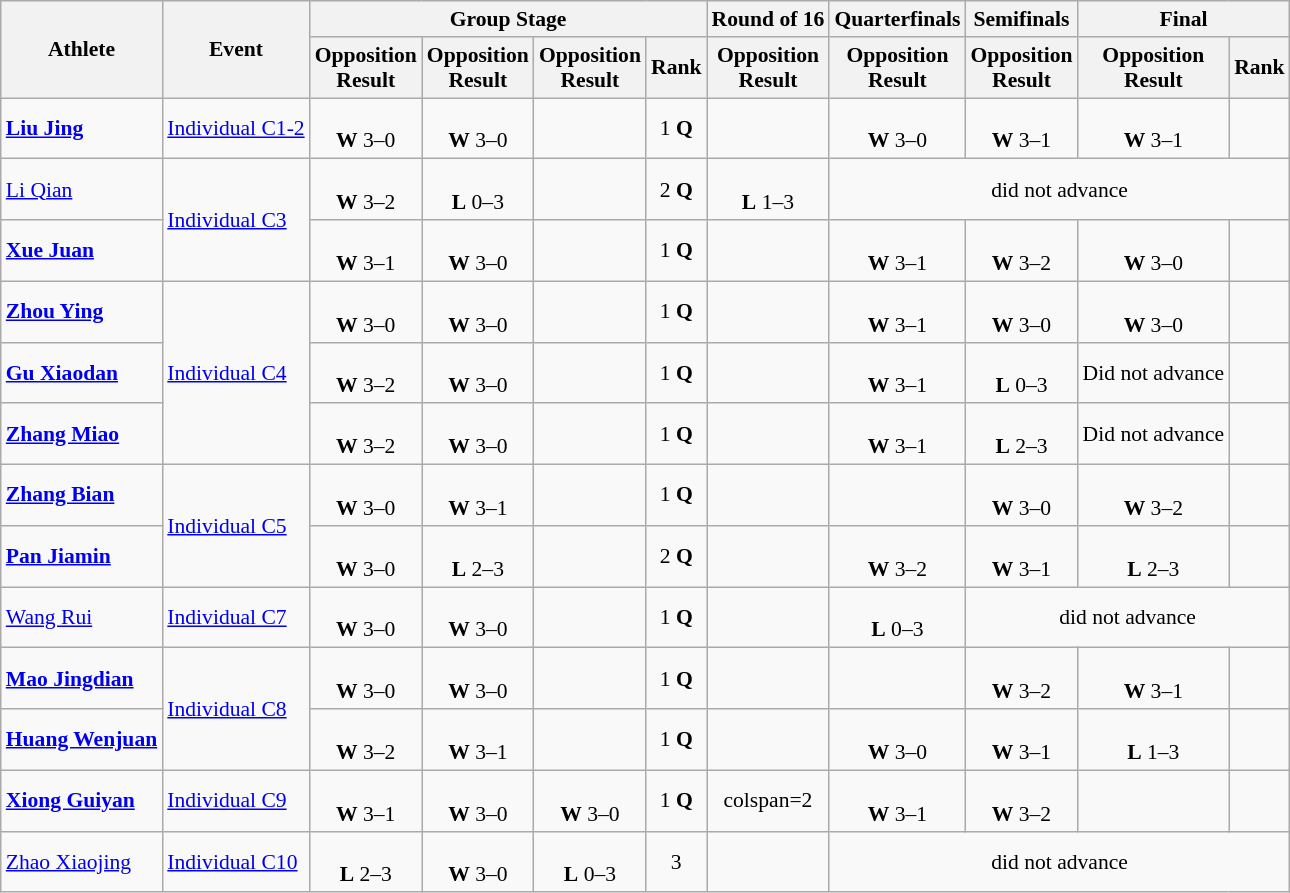<table class=wikitable style="font-size:90%">
<tr>
<th rowspan="2">Athlete</th>
<th rowspan="2">Event</th>
<th colspan="4">Group Stage</th>
<th>Round of 16</th>
<th>Quarterfinals</th>
<th>Semifinals</th>
<th colspan="2">Final</th>
</tr>
<tr>
<th>Opposition<br>Result</th>
<th>Opposition<br>Result</th>
<th>Opposition<br>Result</th>
<th>Rank</th>
<th>Opposition<br>Result</th>
<th>Opposition<br>Result</th>
<th>Opposition<br>Result</th>
<th>Opposition<br>Result</th>
<th>Rank</th>
</tr>
<tr align=center>
<td align=left><strong><a href='#'>Liu Jing</a></strong></td>
<td align=left><a href='#'>Individual C1-2</a></td>
<td><br><strong>W</strong> 3–0</td>
<td><br><strong>W</strong> 3–0</td>
<td></td>
<td>1 <strong>Q</strong></td>
<td></td>
<td><br><strong>W</strong> 3–0</td>
<td><br><strong>W</strong> 3–1</td>
<td><br><strong>W</strong> 3–1</td>
<td></td>
</tr>
<tr align=center>
<td align=left><a href='#'>Li Qian</a></td>
<td align=left rowspan="2"><a href='#'>Individual C3</a></td>
<td><br><strong>W</strong> 3–2</td>
<td><br><strong>L</strong> 0–3</td>
<td></td>
<td>2 <strong>Q</strong></td>
<td><br><strong>L</strong> 1–3</td>
<td colspan=4>did not advance</td>
</tr>
<tr align=center>
<td align=left><strong><a href='#'>Xue Juan</a></strong></td>
<td><br><strong>W</strong> 3–1</td>
<td><br><strong>W</strong> 3–0</td>
<td></td>
<td>1 <strong>Q</strong></td>
<td></td>
<td><br><strong>W</strong> 3–1</td>
<td><br><strong>W</strong> 3–2</td>
<td><br><strong>W</strong> 3–0</td>
<td></td>
</tr>
<tr align=center>
<td align=left><strong><a href='#'>Zhou Ying</a></strong></td>
<td align=left rowspan="3" align="left"><a href='#'>Individual C4</a></td>
<td><br><strong>W</strong> 3–0</td>
<td><br><strong>W</strong> 3–0</td>
<td></td>
<td>1 <strong>Q</strong></td>
<td></td>
<td><br><strong>W</strong> 3–1</td>
<td><br><strong>W</strong> 3–0</td>
<td><br><strong>W</strong> 3–0</td>
<td></td>
</tr>
<tr align=center>
<td align=left><strong><a href='#'>Gu Xiaodan</a></strong></td>
<td><br><strong>W</strong> 3–2</td>
<td><br><strong>W</strong> 3–0</td>
<td></td>
<td>1 <strong>Q</strong></td>
<td></td>
<td><br><strong>W</strong> 3–1</td>
<td><br><strong>L</strong> 0–3</td>
<td>Did not advance</td>
<td></td>
</tr>
<tr align=center>
<td align=left><strong><a href='#'>Zhang Miao</a></strong></td>
<td><br><strong>W</strong> 3–2</td>
<td><br><strong>W</strong> 3–0</td>
<td></td>
<td>1 <strong>Q</strong></td>
<td></td>
<td><br><strong>W</strong> 3–1</td>
<td><br><strong>L</strong> 2–3</td>
<td>Did not advance</td>
<td></td>
</tr>
<tr align=center>
<td align=left><strong><a href='#'>Zhang Bian</a></strong></td>
<td align=left rowspan="2"><a href='#'>Individual C5</a></td>
<td><br><strong>W</strong> 3–0</td>
<td><br><strong>W</strong> 3–1</td>
<td></td>
<td>1 <strong>Q</strong></td>
<td></td>
<td></td>
<td><br><strong>W</strong> 3–0</td>
<td><br><strong>W</strong> 3–2</td>
<td></td>
</tr>
<tr align=center>
<td align=left><strong><a href='#'>Pan Jiamin</a></strong></td>
<td><br><strong>W</strong> 3–0</td>
<td><br><strong>L</strong> 2–3</td>
<td></td>
<td>2 <strong>Q</strong></td>
<td></td>
<td><br><strong>W</strong> 3–2</td>
<td><br><strong>W</strong> 3–1</td>
<td><br><strong>L</strong> 2–3</td>
<td></td>
</tr>
<tr align=center>
<td align=left><a href='#'>Wang Rui</a></td>
<td align=left><a href='#'>Individual C7</a></td>
<td><br><strong>W</strong> 3–0</td>
<td><br><strong>W</strong> 3–0</td>
<td></td>
<td>1 <strong>Q</strong></td>
<td></td>
<td><br><strong>L</strong> 0–3</td>
<td colspan=3>did not advance</td>
</tr>
<tr align=center>
<td align=left><strong><a href='#'>Mao Jingdian</a></strong></td>
<td align=left rowspan="2"><a href='#'>Individual C8</a></td>
<td><br><strong>W</strong> 3–0</td>
<td><br><strong>W</strong> 3–0</td>
<td></td>
<td>1 <strong>Q</strong></td>
<td></td>
<td></td>
<td><br><strong>W</strong> 3–2</td>
<td><br><strong>W</strong> 3–1</td>
<td></td>
</tr>
<tr align=center>
<td align=left><strong><a href='#'>Huang Wenjuan</a></strong></td>
<td><br><strong>W</strong> 3–2</td>
<td><br><strong>W</strong> 3–1</td>
<td></td>
<td>1 <strong>Q</strong></td>
<td></td>
<td><br><strong>W</strong> 3–0</td>
<td><br><strong>W</strong> 3–1</td>
<td><br><strong>L</strong> 1–3</td>
<td></td>
</tr>
<tr align=center>
<td align=left><strong><a href='#'>Xiong Guiyan</a></strong></td>
<td align=left><a href='#'>Individual C9</a></td>
<td><br><strong>W</strong> 3–1</td>
<td><br><strong>W</strong> 3–0</td>
<td><br><strong>W</strong> 3–0</td>
<td>1 <strong>Q</strong></td>
<td>colspan=2 </td>
<td><br><strong>W</strong> 3–1</td>
<td><br><strong>W</strong> 3–2</td>
<td></td>
</tr>
<tr align=center>
<td align=left><a href='#'>Zhao Xiaojing</a></td>
<td align=left><a href='#'>Individual C10</a></td>
<td><br><strong>L</strong> 2–3</td>
<td><br><strong>W</strong> 3–0</td>
<td><br><strong>L</strong> 0–3</td>
<td>3</td>
<td></td>
<td colspan=4>did not advance</td>
</tr>
</table>
